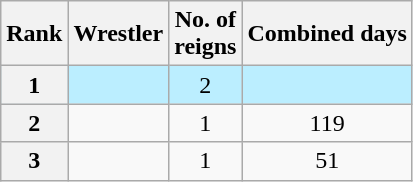<table class="wikitable sortable" style="text-align: center">
<tr>
<th>Rank</th>
<th>Wrestler</th>
<th>No. of<br>reigns</th>
<th>Combined days</th>
</tr>
<tr style="background-color:#bbeeff">
<th>1</th>
<td></td>
<td>2</td>
<td></td>
</tr>
<tr>
<th>2</th>
<td></td>
<td>1</td>
<td>119</td>
</tr>
<tr>
<th>3</th>
<td></td>
<td>1</td>
<td>51</td>
</tr>
</table>
